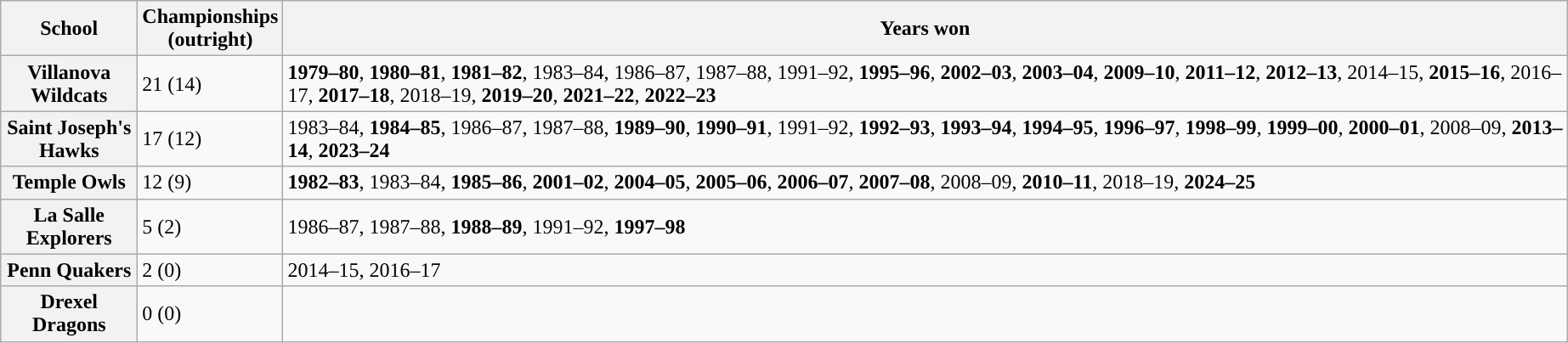<table class="wikitable unsortable" style="text-align: left">
<tr>
<th width="100" class="unsortable">School</th>
<th width="100" class="unsortable">Championships (outright)</th>
<th width="1000" class="unsortable">Years won</th>
</tr>
<tr>
<th>Villanova Wildcats</th>
<td>21 (14)</td>
<td><strong>1979–80</strong>, <strong>1980–81</strong>, <strong>1981–82</strong>, 1983–84, 1986–87, 1987–88, 1991–92, <strong>1995–96</strong>, <strong>2002–03</strong>, <strong>2003–04</strong>, <strong>2009–10</strong>, <strong>2011–12</strong>, <strong>2012–13</strong>, 2014–15, <strong>2015–16</strong>, 2016–17, <strong>2017–18</strong>, 2018–19, <strong>2019–20</strong>, <strong>2021–22</strong>, <strong>2022–23</strong></td>
</tr>
<tr>
<th>Saint Joseph's Hawks</th>
<td>17 (12)</td>
<td>1983–84, <strong>1984–85</strong>, 1986–87, 1987–88, <strong>1989–90</strong>, <strong>1990–91</strong>, 1991–92, <strong>1992–93</strong>, <strong>1993–94</strong>, <strong>1994–95</strong>, <strong>1996–97</strong>, <strong>1998–99</strong>, <strong>1999–00</strong>, <strong>2000–01</strong>, 2008–09, <strong>2013–14</strong>, <strong>2023–24</strong></td>
</tr>
<tr>
<th>Temple Owls</th>
<td>12 (9)</td>
<td><strong>1982–83</strong>, 1983–84, <strong>1985–86</strong>, <strong>2001–02</strong>, <strong>2004–05</strong>, <strong>2005–06</strong>, <strong>2006–07</strong>, <strong>2007–08</strong>, 2008–09, <strong>2010–11</strong>, 2018–19, <strong>2024–25</strong></td>
</tr>
<tr>
<th>La Salle Explorers</th>
<td>5 (2)</td>
<td>1986–87, 1987–88, <strong>1988–89</strong>, 1991–92, <strong>1997–98</strong></td>
</tr>
<tr>
<th>Penn Quakers</th>
<td>2 (0)</td>
<td>2014–15, 2016–17</td>
</tr>
<tr>
<th>Drexel Dragons</th>
<td>0 (0)</td>
<td></td>
</tr>
</table>
